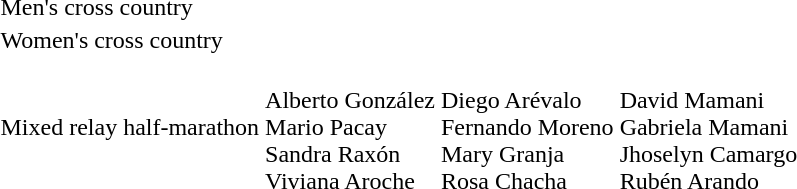<table>
<tr>
<td>Men's cross country</td>
<td></td>
<td></td>
<td></td>
</tr>
<tr>
<td>Women's cross country</td>
<td></td>
<td></td>
<td></td>
</tr>
<tr>
<td>Mixed relay half-marathon</td>
<td><br>Alberto González<br>Mario Pacay<br>Sandra Raxón<br>Viviana Aroche</td>
<td><br>Diego Arévalo<br>Fernando Moreno<br>Mary Granja<br>Rosa Chacha</td>
<td><br>David Mamani<br>Gabriela Mamani<br>Jhoselyn Camargo<br>Rubén Arando</td>
</tr>
<tr>
</tr>
</table>
